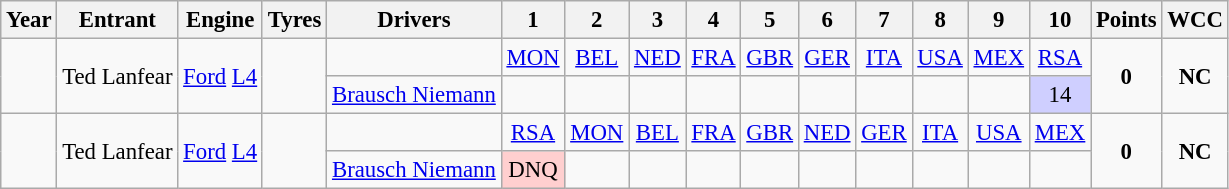<table class="wikitable" style="text-align:center; font-size:95%">
<tr>
<th>Year</th>
<th>Entrant</th>
<th>Engine</th>
<th>Tyres</th>
<th>Drivers</th>
<th>1</th>
<th>2</th>
<th>3</th>
<th>4</th>
<th>5</th>
<th>6</th>
<th>7</th>
<th>8</th>
<th>9</th>
<th>10</th>
<th>Points</th>
<th>WCC</th>
</tr>
<tr>
<td rowspan="2"></td>
<td rowspan="2">Ted Lanfear</td>
<td rowspan="2"><a href='#'>Ford</a> <a href='#'>L4</a></td>
<td rowspan="2"></td>
<td></td>
<td><a href='#'>MON</a></td>
<td><a href='#'>BEL</a></td>
<td><a href='#'>NED</a></td>
<td><a href='#'>FRA</a></td>
<td><a href='#'>GBR</a></td>
<td><a href='#'>GER</a></td>
<td><a href='#'>ITA</a></td>
<td><a href='#'>USA</a></td>
<td><a href='#'>MEX</a></td>
<td><a href='#'>RSA</a></td>
<td rowspan="2"><strong>0</strong></td>
<td rowspan="2"><strong>NC</strong></td>
</tr>
<tr>
<td align="left"><a href='#'>Brausch Niemann</a></td>
<td></td>
<td></td>
<td></td>
<td></td>
<td></td>
<td></td>
<td></td>
<td></td>
<td></td>
<td style="background:#cfcfff;">14</td>
</tr>
<tr>
<td rowspan="2"></td>
<td rowspan="2">Ted Lanfear</td>
<td rowspan="2"><a href='#'>Ford</a> <a href='#'>L4</a></td>
<td rowspan="2"></td>
<td></td>
<td><a href='#'>RSA</a></td>
<td><a href='#'>MON</a></td>
<td><a href='#'>BEL</a></td>
<td><a href='#'>FRA</a></td>
<td><a href='#'>GBR</a></td>
<td><a href='#'>NED</a></td>
<td><a href='#'>GER</a></td>
<td><a href='#'>ITA</a></td>
<td><a href='#'>USA</a></td>
<td><a href='#'>MEX</a></td>
<td rowspan="2"><strong>0</strong></td>
<td rowspan="2"><strong>NC</strong></td>
</tr>
<tr>
<td align="left"><a href='#'>Brausch Niemann</a></td>
<td style="background:#ffcfcf;">DNQ</td>
<td></td>
<td></td>
<td></td>
<td></td>
<td></td>
<td></td>
<td></td>
<td></td>
<td></td>
</tr>
</table>
